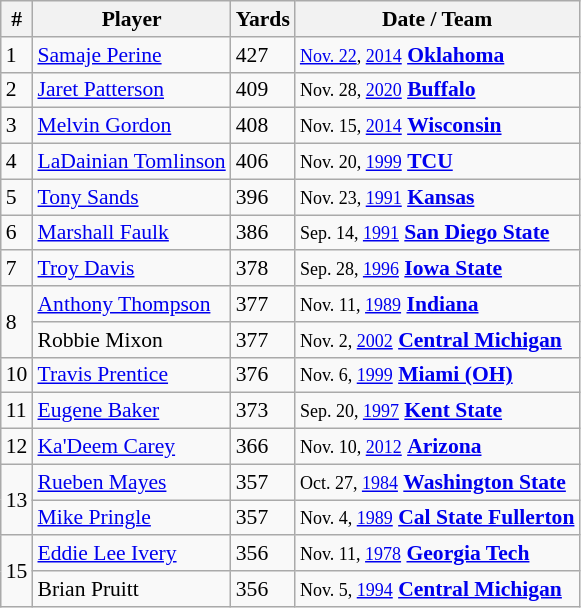<table class="wikitable" style="font-size:90%; white-space: nowrap;">
<tr>
<th>#</th>
<th>Player</th>
<th>Yards</th>
<th>Date / Team</th>
</tr>
<tr>
<td>1</td>
<td><a href='#'>Samaje Perine</a></td>
<td>427</td>
<td><small> <a href='#'>Nov. 22</a>, <a href='#'>2014</a></small> <strong><a href='#'>Oklahoma</a></strong></td>
</tr>
<tr>
<td>2</td>
<td><a href='#'>Jaret Patterson</a></td>
<td>409</td>
<td><small> Nov. 28, <a href='#'>2020</a></small> <strong><a href='#'>Buffalo</a></strong></td>
</tr>
<tr>
<td>3</td>
<td><a href='#'>Melvin Gordon</a></td>
<td>408</td>
<td><small> Nov. 15, <a href='#'>2014</a></small> <strong><a href='#'>Wisconsin</a></strong></td>
</tr>
<tr>
<td>4</td>
<td><a href='#'>LaDainian Tomlinson</a></td>
<td>406</td>
<td><small> Nov. 20, <a href='#'>1999</a></small> <strong><a href='#'>TCU</a></strong></td>
</tr>
<tr>
<td>5</td>
<td><a href='#'>Tony Sands</a></td>
<td>396</td>
<td><small> Nov. 23, <a href='#'>1991</a></small> <strong><a href='#'>Kansas</a></strong></td>
</tr>
<tr>
<td>6</td>
<td><a href='#'>Marshall Faulk</a></td>
<td>386</td>
<td><small> Sep. 14, <a href='#'>1991</a></small> <strong><a href='#'>San Diego State</a></strong></td>
</tr>
<tr>
<td>7</td>
<td><a href='#'>Troy Davis</a></td>
<td>378</td>
<td><small> Sep. 28, <a href='#'>1996</a></small> <strong><a href='#'>Iowa State</a></strong></td>
</tr>
<tr>
<td rowspan=2>8</td>
<td><a href='#'>Anthony Thompson</a></td>
<td>377</td>
<td><small> Nov. 11, <a href='#'>1989</a></small> <strong><a href='#'>Indiana</a></strong></td>
</tr>
<tr>
<td>Robbie Mixon</td>
<td>377</td>
<td><small> Nov. 2, <a href='#'>2002</a></small> <strong><a href='#'>Central Michigan</a></strong></td>
</tr>
<tr>
<td>10</td>
<td><a href='#'>Travis Prentice</a></td>
<td>376</td>
<td><small> Nov. 6, <a href='#'>1999</a></small> <strong><a href='#'>Miami (OH)</a></strong></td>
</tr>
<tr>
<td>11</td>
<td><a href='#'>Eugene Baker</a></td>
<td>373</td>
<td><small> Sep. 20, <a href='#'>1997</a></small> <strong><a href='#'>Kent State</a></strong></td>
</tr>
<tr>
<td>12</td>
<td><a href='#'>Ka'Deem Carey</a></td>
<td>366</td>
<td><small> Nov. 10, <a href='#'>2012</a></small> <strong><a href='#'>Arizona</a></strong></td>
</tr>
<tr>
<td rowspan= 2>13</td>
<td><a href='#'>Rueben Mayes</a></td>
<td>357</td>
<td><small> Oct. 27, <a href='#'>1984</a></small> <strong><a href='#'>Washington State</a></strong></td>
</tr>
<tr>
<td><a href='#'>Mike Pringle</a></td>
<td>357</td>
<td><small> Nov. 4, <a href='#'>1989</a></small> <strong><a href='#'>Cal State Fullerton</a></strong></td>
</tr>
<tr>
<td rowspan= 2>15</td>
<td><a href='#'>Eddie Lee Ivery</a></td>
<td>356</td>
<td><small> Nov. 11, <a href='#'>1978</a></small> <strong><a href='#'>Georgia Tech</a></strong></td>
</tr>
<tr>
<td>Brian Pruitt</td>
<td>356</td>
<td><small> Nov. 5, <a href='#'>1994</a></small> <strong><a href='#'>Central Michigan</a></strong></td>
</tr>
</table>
